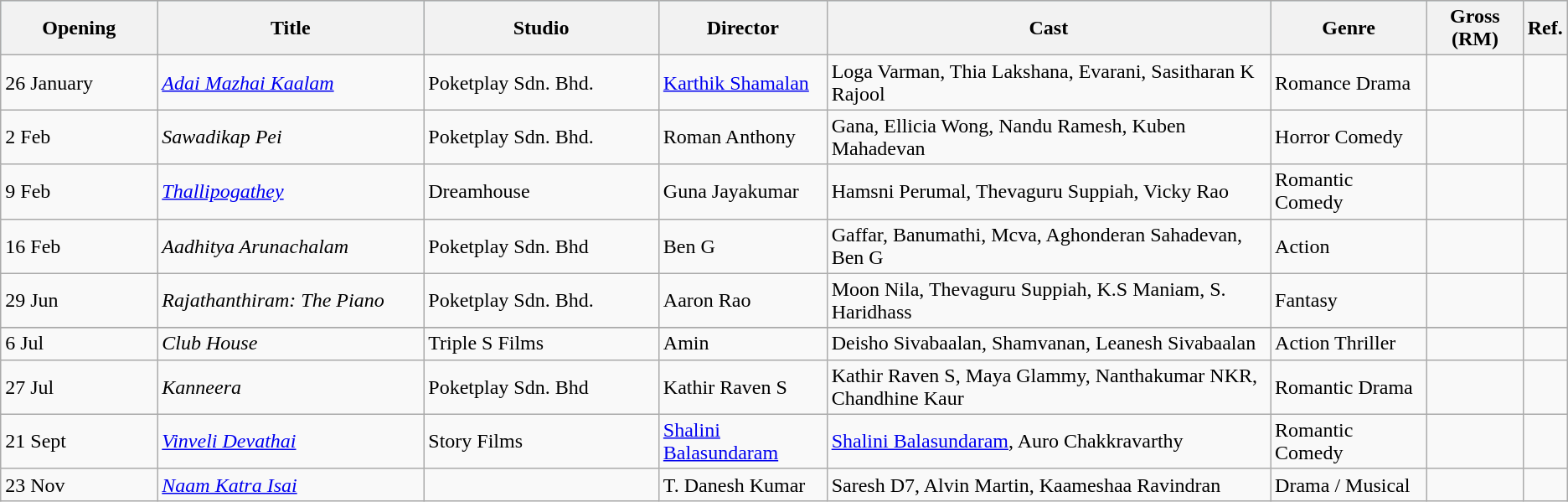<table class="wikitable">
<tr style="background:#b0e0e6; text-align:center;">
<th style="width:10%;">Opening</th>
<th style="width:17%;">Title</th>
<th style="width:15%;">Studio</th>
<th>Director</th>
<th>Cast</th>
<th style="width:10%;">Genre</th>
<th>Gross (RM)</th>
<th>Ref.</th>
</tr>
<tr>
<td>26 January</td>
<td><em><a href='#'>Adai Mazhai Kaalam</a></em></td>
<td>Poketplay Sdn. Bhd.</td>
<td><a href='#'>Karthik Shamalan</a></td>
<td>Loga Varman, Thia Lakshana, Evarani, Sasitharan K Rajool</td>
<td>Romance Drama</td>
<td></td>
<td></td>
</tr>
<tr>
<td>2 Feb</td>
<td><em>Sawadikap Pei</em></td>
<td>Poketplay Sdn. Bhd.</td>
<td>Roman Anthony</td>
<td>Gana, Ellicia Wong, Nandu Ramesh, Kuben Mahadevan</td>
<td>Horror Comedy</td>
<td></td>
<td></td>
</tr>
<tr>
<td>9 Feb</td>
<td><em><a href='#'>Thallipogathey</a></em></td>
<td>Dreamhouse</td>
<td>Guna Jayakumar</td>
<td>Hamsni Perumal, Thevaguru Suppiah, Vicky Rao</td>
<td>Romantic Comedy</td>
<td></td>
<td></td>
</tr>
<tr>
<td>16 Feb</td>
<td><em>Aadhitya Arunachalam</em></td>
<td>Poketplay Sdn. Bhd</td>
<td>Ben G</td>
<td>Gaffar, Banumathi, Mcva, Aghonderan Sahadevan, Ben G</td>
<td>Action</td>
<td></td>
<td></td>
</tr>
<tr>
<td>29 Jun</td>
<td><em>Rajathanthiram: The Piano</em></td>
<td>Poketplay Sdn. Bhd.</td>
<td>Aaron Rao</td>
<td>Moon Nila, Thevaguru Suppiah, K.S Maniam, S. Haridhass</td>
<td>Fantasy</td>
<td></td>
<td></td>
</tr>
<tr>
</tr>
<tr>
<td>6 Jul</td>
<td><em>Club House</em></td>
<td>Triple S Films</td>
<td>Amin</td>
<td>Deisho Sivabaalan, Shamvanan, Leanesh Sivabaalan</td>
<td>Action Thriller</td>
<td></td>
<td></td>
</tr>
<tr>
<td>27 Jul</td>
<td><em>Kanneera</em></td>
<td>Poketplay Sdn. Bhd</td>
<td>Kathir Raven S</td>
<td>Kathir Raven S, Maya Glammy, Nanthakumar NKR, Chandhine Kaur</td>
<td>Romantic Drama</td>
<td></td>
<td></td>
</tr>
<tr>
<td>21 Sept</td>
<td><em><a href='#'>Vinveli Devathai</a></em></td>
<td>Story Films</td>
<td><a href='#'>Shalini Balasundaram</a></td>
<td><a href='#'>Shalini Balasundaram</a>, Auro Chakkravarthy</td>
<td>Romantic Comedy</td>
<td></td>
<td></td>
</tr>
<tr>
<td>23 Nov</td>
<td><em><a href='#'>Naam Katra Isai</a></em></td>
<td></td>
<td>T. Danesh Kumar</td>
<td>Saresh D7, Alvin Martin, Kaameshaa Ravindran</td>
<td>Drama / Musical</td>
<td></td>
<td></td>
</tr>
</table>
